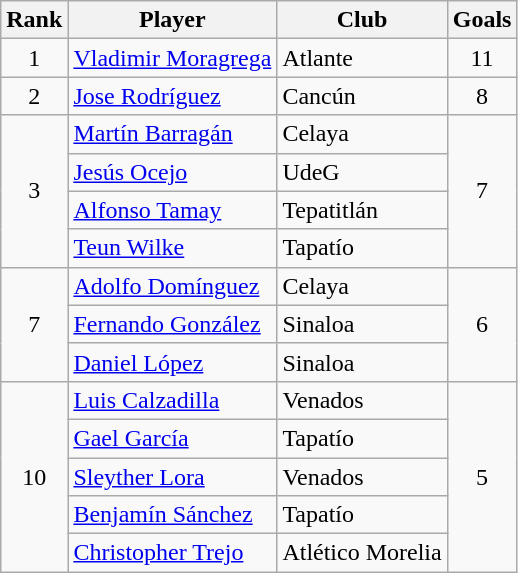<table class="wikitable">
<tr>
<th>Rank</th>
<th>Player</th>
<th>Club</th>
<th>Goals</th>
</tr>
<tr>
<td align=center rowspan=1>1</td>
<td> <a href='#'>Vladimir Moragrega</a></td>
<td>Atlante</td>
<td align=center rowspan=1>11</td>
</tr>
<tr>
<td align=center rowspan=1>2</td>
<td> <a href='#'>Jose Rodríguez</a></td>
<td>Cancún</td>
<td align=center rowspan=1>8</td>
</tr>
<tr>
<td align=center rowspan=4>3</td>
<td> <a href='#'>Martín Barragán</a></td>
<td>Celaya</td>
<td align=center rowspan=4>7</td>
</tr>
<tr>
<td> <a href='#'>Jesús Ocejo</a></td>
<td>UdeG</td>
</tr>
<tr>
<td> <a href='#'>Alfonso Tamay</a></td>
<td>Tepatitlán</td>
</tr>
<tr>
<td> <a href='#'>Teun Wilke</a></td>
<td>Tapatío</td>
</tr>
<tr>
<td align=center rowspan=3>7</td>
<td> <a href='#'>Adolfo Domínguez</a></td>
<td>Celaya</td>
<td align=center rowspan=3>6</td>
</tr>
<tr>
<td> <a href='#'>Fernando González</a></td>
<td>Sinaloa</td>
</tr>
<tr>
<td> <a href='#'>Daniel López</a></td>
<td>Sinaloa</td>
</tr>
<tr>
<td align=center rowspan=5>10</td>
<td> <a href='#'>Luis Calzadilla</a></td>
<td>Venados</td>
<td align=center rowspan=5>5</td>
</tr>
<tr>
<td> <a href='#'>Gael García</a></td>
<td>Tapatío</td>
</tr>
<tr>
<td> <a href='#'>Sleyther Lora</a></td>
<td>Venados</td>
</tr>
<tr>
<td> <a href='#'>Benjamín Sánchez</a></td>
<td>Tapatío</td>
</tr>
<tr>
<td> <a href='#'>Christopher Trejo</a></td>
<td>Atlético Morelia</td>
</tr>
</table>
